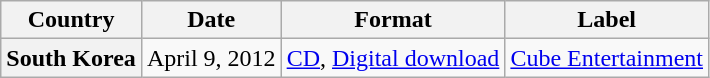<table class="wikitable plainrowheaders">
<tr>
<th scope="col">Country</th>
<th>Date</th>
<th>Format</th>
<th>Label</th>
</tr>
<tr>
<th scope="row" rowspan="1">South Korea</th>
<td>April 9, 2012</td>
<td><a href='#'>CD</a>, <a href='#'>Digital download</a></td>
<td><a href='#'>Cube Entertainment</a></td>
</tr>
</table>
